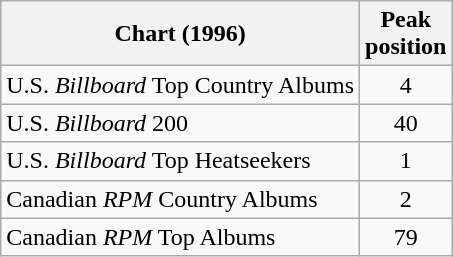<table class="wikitable">
<tr>
<th>Chart (1996)</th>
<th>Peak<br>position</th>
</tr>
<tr>
<td>U.S. <em>Billboard</em> Top Country Albums</td>
<td align="center">4</td>
</tr>
<tr>
<td>U.S. <em>Billboard</em> 200</td>
<td align="center">40</td>
</tr>
<tr>
<td>U.S. <em>Billboard</em> Top Heatseekers</td>
<td align="center">1</td>
</tr>
<tr>
<td>Canadian <em>RPM</em> Country Albums</td>
<td align="center">2</td>
</tr>
<tr>
<td>Canadian <em>RPM</em> Top Albums</td>
<td align="center">79</td>
</tr>
</table>
